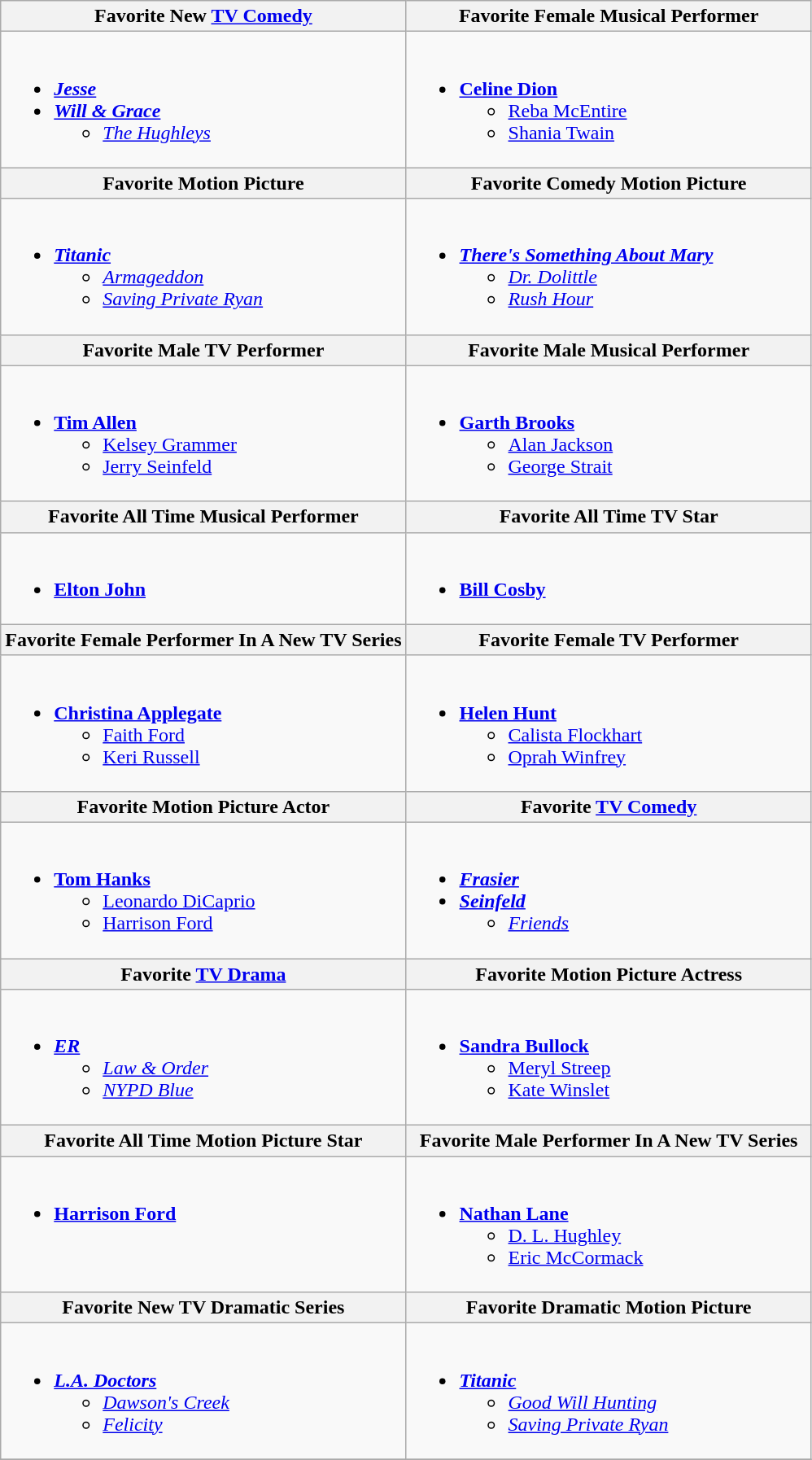<table class="wikitable">
<tr>
<th width="50%">Favorite New <a href='#'>TV Comedy</a></th>
<th width="50%">Favorite Female Musical Performer</th>
</tr>
<tr>
<td valign="top"><br><ul><li><strong><em><a href='#'>Jesse</a></em></strong></li><li><strong><em><a href='#'>Will & Grace</a></em></strong><ul><li><em><a href='#'>The Hughleys</a></em></li></ul></li></ul></td>
<td valign="top"><br><ul><li><strong><a href='#'>Celine Dion</a></strong><ul><li><a href='#'>Reba McEntire</a></li><li><a href='#'>Shania Twain</a></li></ul></li></ul></td>
</tr>
<tr>
<th>Favorite Motion Picture</th>
<th>Favorite Comedy Motion Picture</th>
</tr>
<tr>
<td valign="top"><br><ul><li><strong><em><a href='#'>Titanic</a></em></strong><ul><li><a href='#'><em>Armageddon</em></a></li><li><em><a href='#'>Saving Private Ryan</a></em></li></ul></li></ul></td>
<td valign="top"><br><ul><li><strong><em><a href='#'>There's Something About Mary</a></em></strong><ul><li><a href='#'><em>Dr. Dolittle</em></a></li><li><a href='#'><em>Rush Hour</em></a></li></ul></li></ul></td>
</tr>
<tr>
<th>Favorite Male TV Performer</th>
<th>Favorite Male Musical Performer</th>
</tr>
<tr>
<td valign="top"><br><ul><li><strong><a href='#'>Tim Allen</a></strong><ul><li><a href='#'>Kelsey Grammer</a></li><li><a href='#'>Jerry Seinfeld</a></li></ul></li></ul></td>
<td valign="top"><br><ul><li><strong><a href='#'>Garth Brooks</a></strong><ul><li><a href='#'>Alan Jackson</a></li><li><a href='#'>George Strait</a></li></ul></li></ul></td>
</tr>
<tr>
<th>Favorite All Time Musical Performer</th>
<th>Favorite All Time TV Star</th>
</tr>
<tr>
<td valign="top"><br><ul><li><strong><a href='#'>Elton John</a></strong></li></ul></td>
<td valign="top"><br><ul><li><strong><a href='#'>Bill Cosby</a></strong></li></ul></td>
</tr>
<tr>
<th>Favorite Female Performer In A New TV Series</th>
<th>Favorite Female TV Performer</th>
</tr>
<tr>
<td valign="top"><br><ul><li><strong><a href='#'>Christina Applegate</a></strong><ul><li><a href='#'>Faith Ford</a></li><li><a href='#'>Keri Russell</a></li></ul></li></ul></td>
<td valign="top"><br><ul><li><strong><a href='#'>Helen Hunt</a></strong><ul><li><a href='#'>Calista Flockhart</a></li><li><a href='#'>Oprah Winfrey</a></li></ul></li></ul></td>
</tr>
<tr>
<th>Favorite Motion Picture Actor</th>
<th>Favorite <a href='#'>TV Comedy</a></th>
</tr>
<tr>
<td valign="top"><br><ul><li><strong><a href='#'>Tom Hanks</a></strong><ul><li><a href='#'>Leonardo DiCaprio</a></li><li><a href='#'>Harrison Ford</a></li></ul></li></ul></td>
<td valign="top"><br><ul><li><strong><em><a href='#'>Frasier</a></em></strong></li><li><strong><em><a href='#'>Seinfeld</a></em></strong><ul><li><em><a href='#'>Friends</a></em></li></ul></li></ul></td>
</tr>
<tr>
<th>Favorite <a href='#'>TV Drama</a></th>
<th>Favorite Motion Picture Actress</th>
</tr>
<tr>
<td valign="top"><br><ul><li><a href='#'><strong><em>ER</em></strong></a><ul><li><em><a href='#'>Law & Order</a></em></li><li><em><a href='#'>NYPD Blue</a></em></li></ul></li></ul></td>
<td valign="top"><br><ul><li><strong><a href='#'>Sandra Bullock</a></strong><ul><li><a href='#'>Meryl Streep</a></li><li><a href='#'>Kate Winslet</a></li></ul></li></ul></td>
</tr>
<tr>
<th>Favorite All Time Motion Picture Star</th>
<th>Favorite Male Performer In A New TV Series</th>
</tr>
<tr>
<td valign="top"><br><ul><li><strong><a href='#'>Harrison Ford</a></strong></li></ul></td>
<td valign="top"><br><ul><li><strong><a href='#'>Nathan Lane</a></strong><ul><li><a href='#'>D. L. Hughley</a></li><li><a href='#'>Eric McCormack</a></li></ul></li></ul></td>
</tr>
<tr>
<th>Favorite New TV Dramatic Series</th>
<th>Favorite Dramatic Motion Picture</th>
</tr>
<tr>
<td valign="top"><br><ul><li><strong><em><a href='#'>L.A. Doctors</a></em></strong><ul><li><em><a href='#'>Dawson's Creek</a></em></li><li><a href='#'><em>Felicity</em></a></li></ul></li></ul></td>
<td valign="top"><br><ul><li><strong><em><a href='#'>Titanic</a></em></strong><ul><li><em><a href='#'>Good Will Hunting</a></em></li><li><em><a href='#'>Saving Private Ryan</a></em></li></ul></li></ul></td>
</tr>
<tr>
</tr>
</table>
